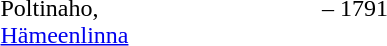<table class="toccolours" style="float: auto; clear: right; margin: 0 0 0.5em 1em;" width="300px">
<tr style="vertical-align: top;">
<td>Poltinaho, <a href='#'>Hämeenlinna</a></td>
<td width="24%"></td>
<td width="2%">–</td>
<td width="24%">1791</td>
</tr>
</table>
